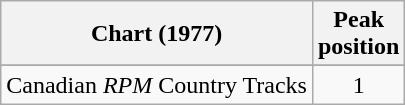<table class="wikitable sortable">
<tr>
<th align="left">Chart (1977)</th>
<th align="center">Peak<br>position</th>
</tr>
<tr>
</tr>
<tr>
<td align="left">Canadian <em>RPM</em> Country Tracks</td>
<td align="center">1</td>
</tr>
</table>
